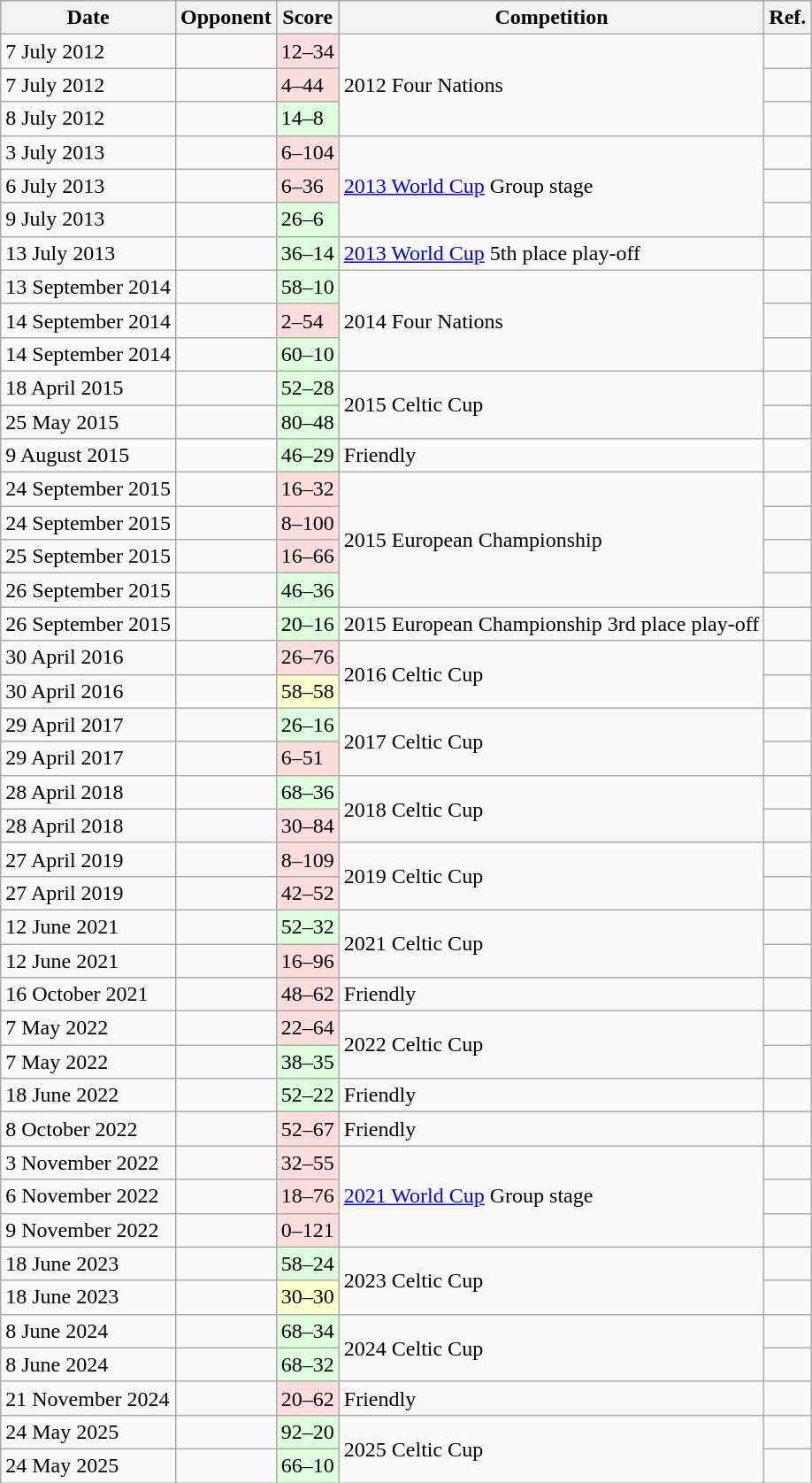<table class="wikitable defaultcenter col2left">
<tr>
<th>Date</th>
<th>Opponent</th>
<th class=unsortable>Score</th>
<th class=unsortable>Competition</th>
<th class=unsortable>Ref.</th>
</tr>
<tr>
<td>7 July 2012</td>
<td></td>
<td style="background:#ffdddd;">12–34</td>
<td rowspan=3>2012 Four Nations</td>
<td></td>
</tr>
<tr>
<td>7 July 2012</td>
<td></td>
<td style="background:#ffdddd;">4–44</td>
<td></td>
</tr>
<tr>
<td>8 July 2012</td>
<td></td>
<td style="background:#ddffdd;">14–8</td>
<td></td>
</tr>
<tr>
<td>3 July 2013</td>
<td></td>
<td style="background:#ffdddd;">6–104</td>
<td rowspan=3><a href='#'>2013 World Cup</a> Group stage</td>
<td></td>
</tr>
<tr>
<td>6 July 2013</td>
<td></td>
<td style="background:#ffdddd;">6–36</td>
<td></td>
</tr>
<tr>
<td>9 July 2013</td>
<td></td>
<td style="background:#ddffdd;">26–6</td>
<td></td>
</tr>
<tr>
<td>13 July 2013</td>
<td></td>
<td style="background:#ddffdd;">36–14</td>
<td><a href='#'>2013 World Cup</a> 5th place play-off</td>
<td></td>
</tr>
<tr>
<td>13 September 2014</td>
<td></td>
<td style="background:#ddffdd;">58–10</td>
<td rowspan=3>2014 Four Nations</td>
<td></td>
</tr>
<tr>
<td>14 September 2014</td>
<td></td>
<td style="background:#ffdddd;">2–54</td>
<td></td>
</tr>
<tr>
<td>14 September 2014</td>
<td></td>
<td style="background:#ddffdd;">60–10</td>
<td></td>
</tr>
<tr>
<td>18 April 2015</td>
<td></td>
<td style="background:#ddffdd;">52–28</td>
<td rowspan=2>2015 Celtic Cup</td>
<td></td>
</tr>
<tr>
<td>25 May 2015</td>
<td></td>
<td style="background:#ddffdd;">80–48</td>
<td></td>
</tr>
<tr>
<td>9 August 2015</td>
<td></td>
<td style="background:#ddffdd;">46–29</td>
<td>Friendly</td>
<td></td>
</tr>
<tr>
<td>24 September 2015</td>
<td></td>
<td style="background:#ffdddd;">16–32</td>
<td rowspan=4>2015 European Championship</td>
<td></td>
</tr>
<tr>
<td>24 September 2015</td>
<td></td>
<td style="background:#ffdddd;">8–100</td>
<td></td>
</tr>
<tr>
<td>25 September 2015</td>
<td></td>
<td style="background:#ffdddd;">16–66</td>
<td></td>
</tr>
<tr>
<td>26 September 2015</td>
<td></td>
<td style="background:#ddffdd;">46–36</td>
<td></td>
</tr>
<tr>
<td>26 September 2015</td>
<td></td>
<td style="background:#ddffdd;">20–16</td>
<td>2015 European Championship 3rd place play-off</td>
<td></td>
</tr>
<tr>
<td>30 April 2016</td>
<td></td>
<td style="background:#ffdddd;">26–76</td>
<td rowspan=2>2016 Celtic Cup</td>
<td></td>
</tr>
<tr>
<td>30 April 2016</td>
<td></td>
<td style="background:#ffffcc;">58–58</td>
<td></td>
</tr>
<tr>
<td>29 April 2017</td>
<td></td>
<td style="background:#ddffdd;">26–16</td>
<td rowspan=2>2017 Celtic Cup</td>
<td></td>
</tr>
<tr>
<td>29 April 2017</td>
<td></td>
<td style="background:#ffdddd;">6–51</td>
<td></td>
</tr>
<tr>
<td>28 April 2018</td>
<td></td>
<td style="background:#ddffdd;">68–36</td>
<td rowspan=2>2018 Celtic Cup</td>
<td></td>
</tr>
<tr>
<td>28 April 2018</td>
<td></td>
<td style="background:#ffdddd;">30–84</td>
<td></td>
</tr>
<tr>
<td>27 April 2019</td>
<td></td>
<td style="background:#ffdddd;">8–109</td>
<td rowspan=2>2019 Celtic Cup</td>
<td></td>
</tr>
<tr>
<td>27 April 2019</td>
<td></td>
<td style="background:#ffdddd;">42–52</td>
<td></td>
</tr>
<tr>
<td>12 June 2021</td>
<td></td>
<td style="background:#ddffdd;">52–32</td>
<td rowspan=2>2021 Celtic Cup</td>
<td></td>
</tr>
<tr>
<td>12 June 2021</td>
<td></td>
<td style="background:#ffdddd;">16–96</td>
<td></td>
</tr>
<tr>
<td>16 October 2021</td>
<td></td>
<td style="background:#ffdddd;">48–62</td>
<td>Friendly</td>
<td></td>
</tr>
<tr>
<td>7 May 2022</td>
<td></td>
<td style="background:#ffdddd;">22–64</td>
<td rowspan=2>2022 Celtic Cup</td>
<td></td>
</tr>
<tr>
<td>7 May 2022</td>
<td></td>
<td style="background:#ddffdd;">38–35</td>
<td></td>
</tr>
<tr>
<td>18 June 2022</td>
<td></td>
<td style="background:#ddffdd;">52–22</td>
<td>Friendly</td>
<td></td>
</tr>
<tr>
<td>8 October 2022</td>
<td></td>
<td style="background:#ffdddd;">52–67</td>
<td>Friendly</td>
<td></td>
</tr>
<tr>
<td>3 November 2022</td>
<td></td>
<td style="background:#ffdddd;">32–55</td>
<td rowspan=3><a href='#'>2021 World Cup</a> Group stage</td>
<td></td>
</tr>
<tr>
<td>6 November 2022</td>
<td></td>
<td style="background:#ffdddd;">18–76</td>
<td></td>
</tr>
<tr>
<td>9 November 2022</td>
<td></td>
<td style="background:#ffdddd;">0–121</td>
<td></td>
</tr>
<tr>
<td>18 June 2023</td>
<td></td>
<td style="background:#ddffdd;">58–24</td>
<td rowspan=2>2023 Celtic Cup</td>
<td></td>
</tr>
<tr>
<td>18 June 2023</td>
<td></td>
<td style="background:#ffffcc;">30–30</td>
<td></td>
</tr>
<tr>
<td>8 June 2024</td>
<td></td>
<td style="background:#ddffdd;">68–34</td>
<td rowspan=2>2024 Celtic Cup</td>
<td></td>
</tr>
<tr>
<td>8 June 2024</td>
<td></td>
<td style="background:#ddffdd;">68–32</td>
<td></td>
</tr>
<tr>
<td>21 November 2024</td>
<td></td>
<td style="background:#ffdddd;">20–62</td>
<td>Friendly</td>
<td></td>
</tr>
<tr>
<td>24 May 2025</td>
<td></td>
<td style="background:#ddffdd;">92–20</td>
<td rowspan=2>2025 Celtic Cup</td>
<td></td>
</tr>
<tr>
<td>24 May 2025</td>
<td></td>
<td style="background:#ddffdd;">66–10</td>
<td></td>
</tr>
</table>
